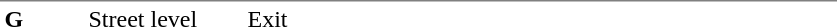<table table border=0 cellspacing=0 cellpadding=3>
<tr>
<td style="border-top:solid 1px gray;" width=50 valign=top><strong>G</strong></td>
<td style="border-top:solid 1px gray;" width=100 valign=top>Street level</td>
<td style="border-top:solid 1px gray;" width=390 valign=top>Exit</td>
</tr>
</table>
